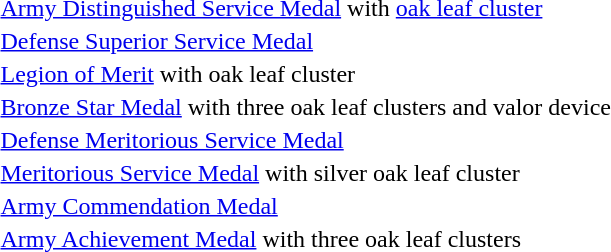<table>
<tr>
<td> <a href='#'>Army Distinguished Service Medal</a> with <a href='#'>oak leaf cluster</a></td>
</tr>
<tr>
<td> <a href='#'>Defense Superior Service Medal</a></td>
</tr>
<tr>
<td> <a href='#'>Legion of Merit</a> with oak leaf cluster</td>
</tr>
<tr>
<td> <a href='#'>Bronze Star Medal</a> with three oak leaf clusters and valor device</td>
</tr>
<tr>
<td> <a href='#'>Defense Meritorious Service Medal</a></td>
</tr>
<tr>
<td> <a href='#'>Meritorious Service Medal</a> with silver oak leaf cluster</td>
</tr>
<tr>
<td> <a href='#'>Army Commendation Medal</a></td>
</tr>
<tr>
<td> <a href='#'>Army Achievement Medal</a> with three oak leaf clusters</td>
</tr>
<tr>
</tr>
</table>
